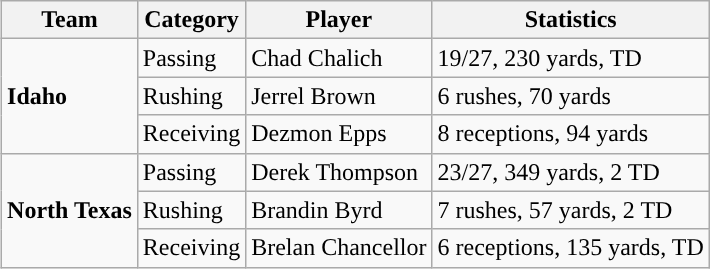<table class="wikitable" style="float: right;">
<tr>
<th>Team</th>
<th>Category</th>
<th>Player</th>
<th>Statistics</th>
</tr>
<tr>
<td rowspan=3><strong>Idaho</strong></td>
<td>Passing</td>
<td>Chad Chalich</td>
<td>19/27, 230 yards, TD</td>
</tr>
<tr>
<td>Rushing</td>
<td>Jerrel Brown</td>
<td>6 rushes, 70 yards</td>
</tr>
<tr>
<td>Receiving</td>
<td>Dezmon Epps</td>
<td>8 receptions, 94 yards</td>
</tr>
<tr>
<td rowspan=3><strong>North Texas</strong></td>
<td>Passing</td>
<td>Derek Thompson</td>
<td>23/27, 349 yards, 2 TD</td>
</tr>
<tr>
<td>Rushing</td>
<td>Brandin Byrd</td>
<td>7 rushes, 57 yards, 2 TD</td>
</tr>
<tr>
<td>Receiving</td>
<td>Brelan Chancellor</td>
<td>6 receptions, 135 yards, TD</td>
</tr>
</table>
